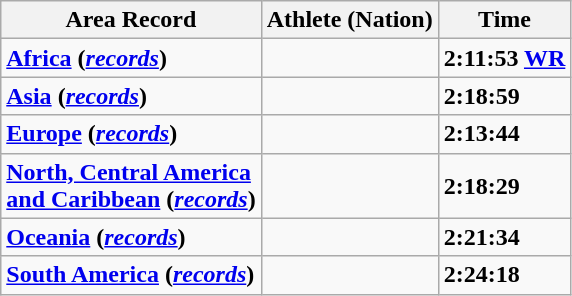<table class="wikitable">
<tr>
<th>Area Record</th>
<th>Athlete (Nation)</th>
<th>Time</th>
</tr>
<tr>
<td><strong><a href='#'>Africa</a> (<em><a href='#'>records</a></em>)</strong></td>
<td></td>
<td><strong>2:11:53 <a href='#'><abbr>WR</abbr></a></strong></td>
</tr>
<tr>
<td><strong><a href='#'>Asia</a> (<em><a href='#'>records</a></em>)</strong></td>
<td></td>
<td><strong>2:18:59</strong></td>
</tr>
<tr>
<td><strong><a href='#'>Europe</a> (<em><a href='#'>records</a></em>)</strong></td>
<td></td>
<td><strong>2:13:44</strong></td>
</tr>
<tr>
<td><strong><a href='#'>North, Central America</a></strong><br><strong><a href='#'>and Caribbean</a> (<em><a href='#'>records</a></em>)</strong></td>
<td></td>
<td><strong>2:18:29</strong></td>
</tr>
<tr>
<td><strong><a href='#'>Oceania</a> (<em><a href='#'>records</a></em>)</strong></td>
<td></td>
<td><strong>2:21:34</strong></td>
</tr>
<tr>
<td><strong><a href='#'>South America</a> (<em><a href='#'>records</a></em>)</strong></td>
<td></td>
<td><strong>2:24:18</strong></td>
</tr>
</table>
